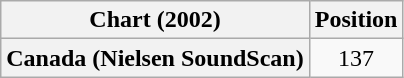<table class="wikitable plainrowheaders" style="text-align:center">
<tr>
<th>Chart (2002)</th>
<th>Position</th>
</tr>
<tr>
<th scope="row">Canada (Nielsen SoundScan)</th>
<td>137</td>
</tr>
</table>
